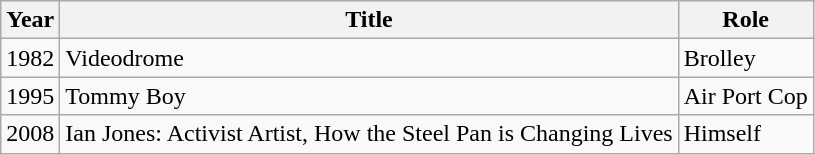<table class="wikitable">
<tr>
<th>Year</th>
<th>Title</th>
<th>Role</th>
</tr>
<tr>
<td>1982</td>
<td>Videodrome</td>
<td>Brolley</td>
</tr>
<tr>
<td>1995</td>
<td>Tommy Boy</td>
<td>Air Port Cop</td>
</tr>
<tr>
<td>2008</td>
<td>Ian Jones: Activist Artist, How the Steel Pan is Changing Lives</td>
<td>Himself</td>
</tr>
</table>
